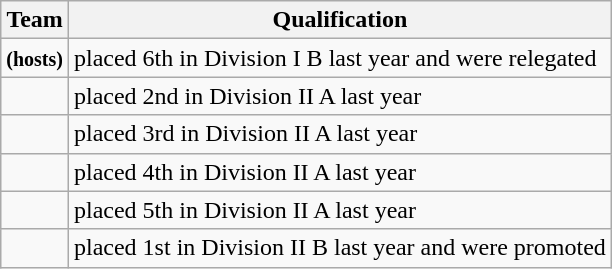<table class="wikitable">
<tr>
<th>Team</th>
<th>Qualification</th>
</tr>
<tr>
<td> <small><strong>(hosts)</strong></small></td>
<td>placed 6th in Division I B last year and were relegated</td>
</tr>
<tr>
<td></td>
<td>placed 2nd in Division II A last year</td>
</tr>
<tr>
<td></td>
<td>placed 3rd in Division II A last year</td>
</tr>
<tr>
<td></td>
<td>placed 4th in Division II A last year</td>
</tr>
<tr>
<td></td>
<td>placed 5th in Division II A last year</td>
</tr>
<tr>
<td></td>
<td>placed 1st in Division II B last year and were promoted</td>
</tr>
</table>
